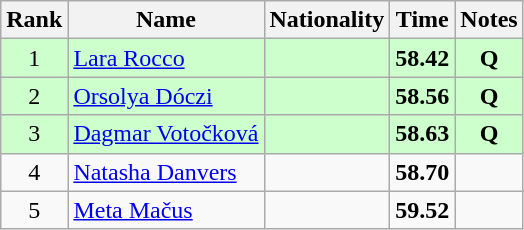<table class="wikitable sortable" style="text-align:center">
<tr>
<th>Rank</th>
<th>Name</th>
<th>Nationality</th>
<th>Time</th>
<th>Notes</th>
</tr>
<tr bgcolor=ccffcc>
<td>1</td>
<td align=left><a href='#'>Lara Rocco</a></td>
<td align=left></td>
<td><strong>58.42</strong></td>
<td><strong>Q</strong></td>
</tr>
<tr bgcolor=ccffcc>
<td>2</td>
<td align=left><a href='#'>Orsolya Dóczi</a></td>
<td align=left></td>
<td><strong>58.56</strong></td>
<td><strong>Q</strong></td>
</tr>
<tr bgcolor=ccffcc>
<td>3</td>
<td align=left><a href='#'>Dagmar Votočková</a></td>
<td align=left></td>
<td><strong>58.63</strong></td>
<td><strong>Q</strong></td>
</tr>
<tr>
<td>4</td>
<td align=left><a href='#'>Natasha Danvers</a></td>
<td align=left></td>
<td><strong>58.70</strong></td>
<td></td>
</tr>
<tr>
<td>5</td>
<td align=left><a href='#'>Meta Mačus</a></td>
<td align=left></td>
<td><strong>59.52</strong></td>
<td></td>
</tr>
</table>
